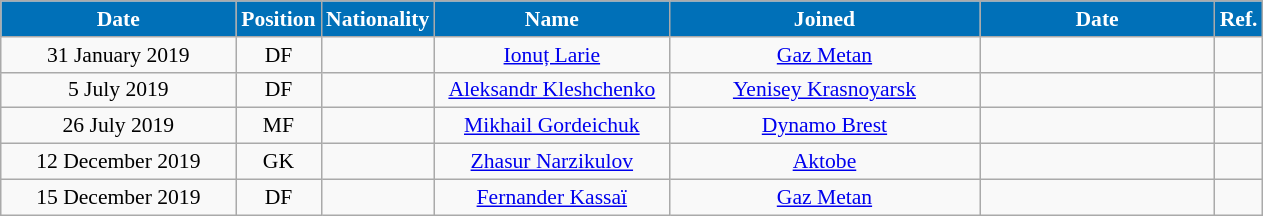<table class="wikitable"  style="text-align:center; font-size:90%; ">
<tr>
<th style="background:#0070B8; color:#FFFFFF; width:150px;">Date</th>
<th style="background:#0070B8; color:#FFFFFF; width:50px;">Position</th>
<th style="background:#0070B8; color:#FFFFFF; width:50px;">Nationality</th>
<th style="background:#0070B8; color:#FFFFFF; width:150px;">Name</th>
<th style="background:#0070B8; color:#FFFFFF; width:200px;">Joined</th>
<th style="background:#0070B8; color:#FFFFFF; width:150px;">Date</th>
<th style="background:#0070B8; color:#FFFFFF; width:25px;">Ref.</th>
</tr>
<tr>
<td>31 January 2019</td>
<td>DF</td>
<td></td>
<td><a href='#'>Ionuț Larie</a></td>
<td><a href='#'>Gaz Metan</a></td>
<td></td>
<td></td>
</tr>
<tr>
<td>5 July 2019</td>
<td>DF</td>
<td></td>
<td><a href='#'>Aleksandr Kleshchenko</a></td>
<td><a href='#'>Yenisey Krasnoyarsk</a></td>
<td></td>
<td></td>
</tr>
<tr>
<td>26 July 2019</td>
<td>MF</td>
<td></td>
<td><a href='#'>Mikhail Gordeichuk</a></td>
<td><a href='#'>Dynamo Brest</a></td>
<td></td>
<td></td>
</tr>
<tr>
<td>12 December 2019</td>
<td>GK</td>
<td></td>
<td><a href='#'>Zhasur Narzikulov</a></td>
<td><a href='#'>Aktobe</a></td>
<td></td>
<td></td>
</tr>
<tr>
<td>15 December 2019</td>
<td>DF</td>
<td></td>
<td><a href='#'>Fernander Kassaï</a></td>
<td><a href='#'>Gaz Metan</a></td>
<td></td>
<td></td>
</tr>
</table>
